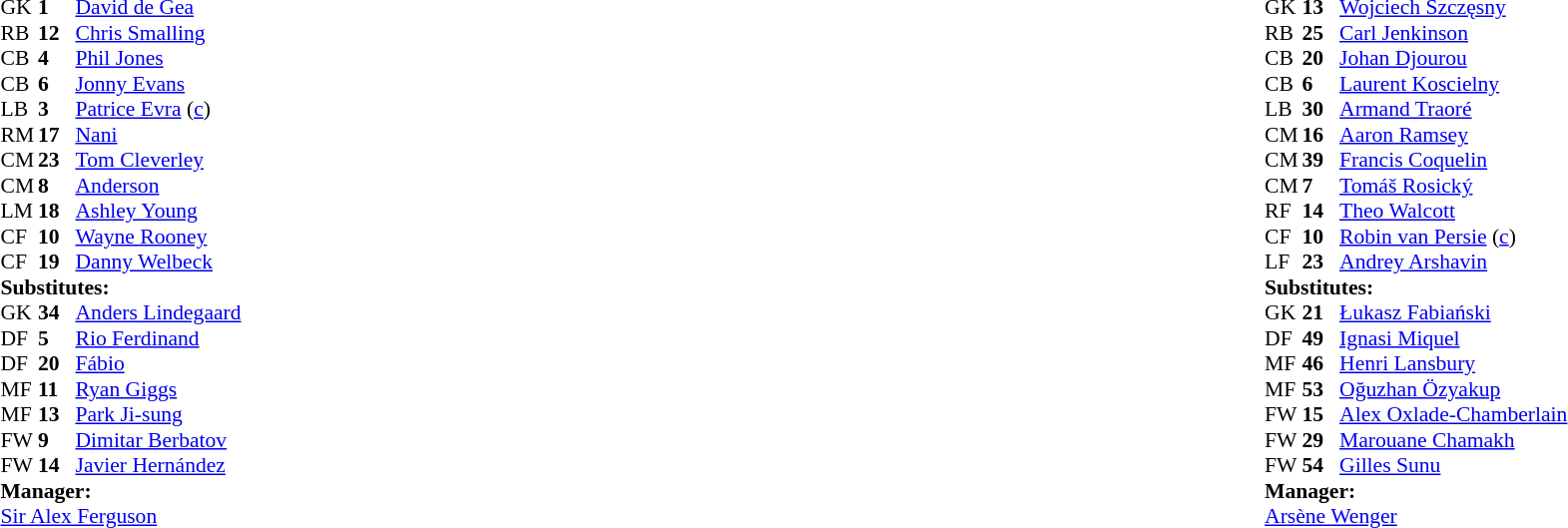<table width=100%>
<tr>
<td valign="top" width="50%"><br><table style=font-size:90% cellspacing=0 cellpadding=0>
<tr>
<th width=25></th>
<th width=25></th>
</tr>
<tr>
<td>GK</td>
<td><strong>1</strong></td>
<td> <a href='#'>David de Gea</a></td>
</tr>
<tr>
<td>RB</td>
<td><strong>12</strong></td>
<td> <a href='#'>Chris Smalling</a></td>
</tr>
<tr>
<td>CB</td>
<td><strong>4</strong></td>
<td> <a href='#'>Phil Jones</a></td>
</tr>
<tr>
<td>CB</td>
<td><strong>6</strong></td>
<td> <a href='#'>Jonny Evans</a></td>
<td></td>
</tr>
<tr>
<td>LB</td>
<td><strong>3</strong></td>
<td> <a href='#'>Patrice Evra</a> (<a href='#'>c</a>)</td>
</tr>
<tr>
<td>RM</td>
<td><strong>17</strong></td>
<td> <a href='#'>Nani</a></td>
<td></td>
<td></td>
</tr>
<tr>
<td>CM</td>
<td><strong>23</strong></td>
<td> <a href='#'>Tom Cleverley</a></td>
</tr>
<tr>
<td>CM</td>
<td><strong>8</strong></td>
<td> <a href='#'>Anderson</a></td>
<td></td>
<td></td>
</tr>
<tr>
<td>LM</td>
<td><strong>18</strong></td>
<td> <a href='#'>Ashley Young</a></td>
<td></td>
</tr>
<tr>
<td>CF</td>
<td><strong>10</strong></td>
<td> <a href='#'>Wayne Rooney</a></td>
</tr>
<tr>
<td>CF</td>
<td><strong>19</strong></td>
<td> <a href='#'>Danny Welbeck</a></td>
<td></td>
<td></td>
</tr>
<tr>
<td colspan=3><strong>Substitutes:</strong></td>
</tr>
<tr>
<td>GK</td>
<td><strong>34</strong></td>
<td> <a href='#'>Anders Lindegaard</a></td>
</tr>
<tr>
<td>DF</td>
<td><strong>5</strong></td>
<td> <a href='#'>Rio Ferdinand</a></td>
</tr>
<tr>
<td>DF</td>
<td><strong>20</strong></td>
<td> <a href='#'>Fábio</a></td>
</tr>
<tr>
<td>MF</td>
<td><strong>11</strong></td>
<td> <a href='#'>Ryan Giggs</a></td>
<td></td>
<td></td>
</tr>
<tr>
<td>MF</td>
<td><strong>13</strong></td>
<td> <a href='#'>Park Ji-sung</a></td>
<td></td>
<td></td>
</tr>
<tr>
<td>FW</td>
<td><strong>9</strong></td>
<td> <a href='#'>Dimitar Berbatov</a></td>
</tr>
<tr>
<td>FW</td>
<td><strong>14</strong></td>
<td> <a href='#'>Javier Hernández</a></td>
<td></td>
<td></td>
</tr>
<tr>
<td colspan=3><strong>Manager:</strong></td>
</tr>
<tr>
<td colspan=4> <a href='#'>Sir Alex Ferguson</a></td>
</tr>
</table>
</td>
<td valign="top"></td>
<td valign="top" width="50%"><br><table style="font-size: 90%" cellspacing="0" cellpadding="0" align=center>
<tr>
<th width=25></th>
<th width=25></th>
</tr>
<tr>
<td>GK</td>
<td><strong>13</strong></td>
<td> <a href='#'>Wojciech Szczęsny</a></td>
</tr>
<tr>
<td>RB</td>
<td><strong>25</strong></td>
<td> <a href='#'>Carl Jenkinson</a></td>
<td></td>
</tr>
<tr>
<td>CB</td>
<td><strong>20</strong></td>
<td> <a href='#'>Johan Djourou</a></td>
<td></td>
</tr>
<tr>
<td>CB</td>
<td><strong>6</strong></td>
<td> <a href='#'>Laurent Koscielny</a></td>
</tr>
<tr>
<td>LB</td>
<td><strong>30</strong></td>
<td> <a href='#'>Armand Traoré</a></td>
</tr>
<tr>
<td>CM</td>
<td><strong>16</strong></td>
<td> <a href='#'>Aaron Ramsey</a></td>
</tr>
<tr>
<td>CM</td>
<td><strong>39</strong></td>
<td> <a href='#'>Francis Coquelin</a></td>
<td></td>
<td></td>
</tr>
<tr>
<td>CM</td>
<td><strong>7</strong></td>
<td> <a href='#'>Tomáš Rosický</a></td>
</tr>
<tr>
<td>RF</td>
<td><strong>14</strong></td>
<td> <a href='#'>Theo Walcott</a></td>
<td></td>
<td></td>
</tr>
<tr>
<td>CF</td>
<td><strong>10</strong></td>
<td> <a href='#'>Robin van Persie</a> (<a href='#'>c</a>)</td>
<td></td>
<td></td>
</tr>
<tr>
<td>LF</td>
<td><strong>23</strong></td>
<td> <a href='#'>Andrey Arshavin</a></td>
<td></td>
</tr>
<tr>
<td colspan=3><strong>Substitutes:</strong></td>
</tr>
<tr>
<td>GK</td>
<td><strong>21</strong></td>
<td> <a href='#'>Łukasz Fabiański</a></td>
</tr>
<tr>
<td>DF</td>
<td><strong>49</strong></td>
<td> <a href='#'>Ignasi Miquel</a></td>
</tr>
<tr>
<td>MF</td>
<td><strong>46</strong></td>
<td> <a href='#'>Henri Lansbury</a></td>
<td></td>
<td></td>
</tr>
<tr>
<td>MF</td>
<td><strong>53</strong></td>
<td> <a href='#'>Oğuzhan Özyakup</a></td>
</tr>
<tr>
<td>FW</td>
<td><strong>15</strong></td>
<td> <a href='#'>Alex Oxlade-Chamberlain</a></td>
<td></td>
<td></td>
</tr>
<tr>
<td>FW</td>
<td><strong>29</strong></td>
<td> <a href='#'>Marouane Chamakh</a></td>
<td></td>
<td></td>
</tr>
<tr>
<td>FW</td>
<td><strong>54</strong></td>
<td> <a href='#'>Gilles Sunu</a></td>
</tr>
<tr>
<td colspan=3><strong>Manager:</strong></td>
</tr>
<tr>
<td colspan=4> <a href='#'>Arsène Wenger</a></td>
</tr>
</table>
</td>
</tr>
</table>
